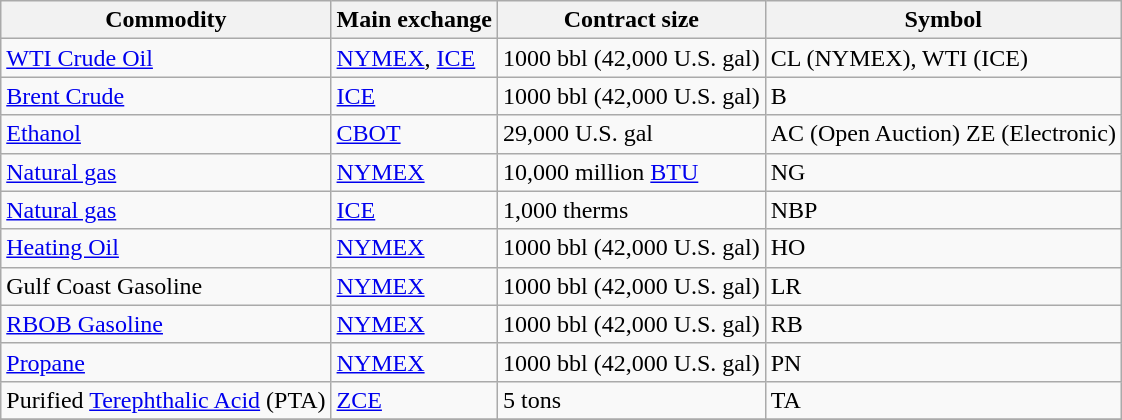<table class="wikitable sortable">
<tr>
<th>Commodity</th>
<th>Main exchange</th>
<th>Contract size</th>
<th>Symbol</th>
</tr>
<tr>
<td><a href='#'>WTI Crude Oil</a></td>
<td><a href='#'>NYMEX</a>, <a href='#'>ICE</a></td>
<td>1000 bbl (42,000 U.S. gal)</td>
<td>CL (NYMEX), WTI (ICE)</td>
</tr>
<tr>
<td><a href='#'>Brent Crude</a></td>
<td><a href='#'>ICE</a></td>
<td>1000 bbl (42,000 U.S. gal)</td>
<td>B</td>
</tr>
<tr>
<td><a href='#'>Ethanol</a></td>
<td><a href='#'>CBOT</a></td>
<td>29,000 U.S. gal</td>
<td>AC (Open Auction) ZE (Electronic)</td>
</tr>
<tr>
<td><a href='#'>Natural gas</a></td>
<td><a href='#'>NYMEX</a></td>
<td>10,000 million <a href='#'>BTU</a></td>
<td>NG</td>
</tr>
<tr>
<td><a href='#'>Natural gas</a></td>
<td><a href='#'>ICE</a></td>
<td>1,000 therms</td>
<td>NBP</td>
</tr>
<tr>
<td><a href='#'>Heating Oil</a></td>
<td><a href='#'>NYMEX</a></td>
<td>1000 bbl (42,000 U.S. gal)</td>
<td>HO</td>
</tr>
<tr>
<td>Gulf Coast Gasoline</td>
<td><a href='#'>NYMEX</a></td>
<td>1000 bbl (42,000 U.S. gal)</td>
<td>LR</td>
</tr>
<tr>
<td><a href='#'>RBOB Gasoline</a></td>
<td><a href='#'>NYMEX</a></td>
<td>1000 bbl (42,000 U.S. gal)</td>
<td>RB</td>
</tr>
<tr>
<td><a href='#'>Propane</a></td>
<td><a href='#'>NYMEX</a></td>
<td>1000 bbl (42,000 U.S. gal)</td>
<td>PN</td>
</tr>
<tr>
<td>Purified <a href='#'>Terephthalic Acid</a> (PTA)</td>
<td><a href='#'>ZCE</a></td>
<td>5 tons</td>
<td>TA</td>
</tr>
<tr>
</tr>
</table>
